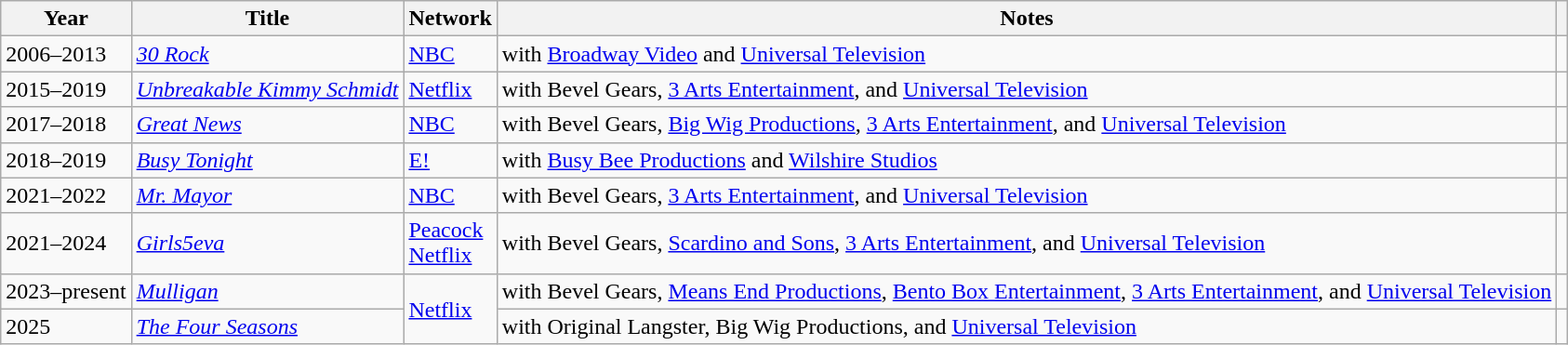<table class="wikitable sortable">
<tr>
<th>Year</th>
<th>Title</th>
<th>Network</th>
<th class="unsortable">Notes</th>
<th class="unsortable"></th>
</tr>
<tr>
<td>2006–2013</td>
<td><em><a href='#'>30 Rock</a></em></td>
<td><a href='#'>NBC</a></td>
<td>with <a href='#'>Broadway Video</a> and <a href='#'>Universal Television</a></td>
<td></td>
</tr>
<tr>
<td>2015–2019</td>
<td><em><a href='#'>Unbreakable Kimmy Schmidt</a></em></td>
<td><a href='#'>Netflix</a></td>
<td>with Bevel Gears, <a href='#'>3 Arts Entertainment</a>, and <a href='#'>Universal Television</a></td>
<td></td>
</tr>
<tr>
<td>2017–2018</td>
<td><em><a href='#'>Great News</a></em></td>
<td><a href='#'>NBC</a></td>
<td>with Bevel Gears, <a href='#'>Big Wig Productions</a>, <a href='#'>3 Arts Entertainment</a>, and <a href='#'>Universal Television</a></td>
<td></td>
</tr>
<tr>
<td>2018–2019</td>
<td><em><a href='#'>Busy Tonight</a></em></td>
<td><a href='#'>E!</a></td>
<td>with <a href='#'>Busy Bee Productions</a> and <a href='#'>Wilshire Studios</a></td>
<td></td>
</tr>
<tr>
<td>2021–2022</td>
<td><em><a href='#'>Mr. Mayor</a></em></td>
<td><a href='#'>NBC</a></td>
<td>with Bevel Gears, <a href='#'>3 Arts Entertainment</a>, and <a href='#'>Universal Television</a></td>
<td></td>
</tr>
<tr>
<td>2021–2024</td>
<td><em><a href='#'>Girls5eva</a></em></td>
<td><a href='#'>Peacock</a><br><a href='#'>Netflix</a></td>
<td>with Bevel Gears, <a href='#'>Scardino and Sons</a>, <a href='#'>3 Arts Entertainment</a>, and <a href='#'>Universal Television</a></td>
<td></td>
</tr>
<tr>
<td>2023–present</td>
<td><em><a href='#'>Mulligan</a></em></td>
<td rowspan="2"><a href='#'>Netflix</a></td>
<td>with Bevel Gears, <a href='#'>Means End Productions</a>, <a href='#'>Bento Box Entertainment</a>, <a href='#'>3 Arts Entertainment</a>, and <a href='#'>Universal Television</a></td>
<td></td>
</tr>
<tr>
<td>2025</td>
<td><em><a href='#'>The Four Seasons</a></em></td>
<td>with Original Langster, Big Wig Productions, and <a href='#'>Universal Television</a></td>
<td></td>
</tr>
</table>
